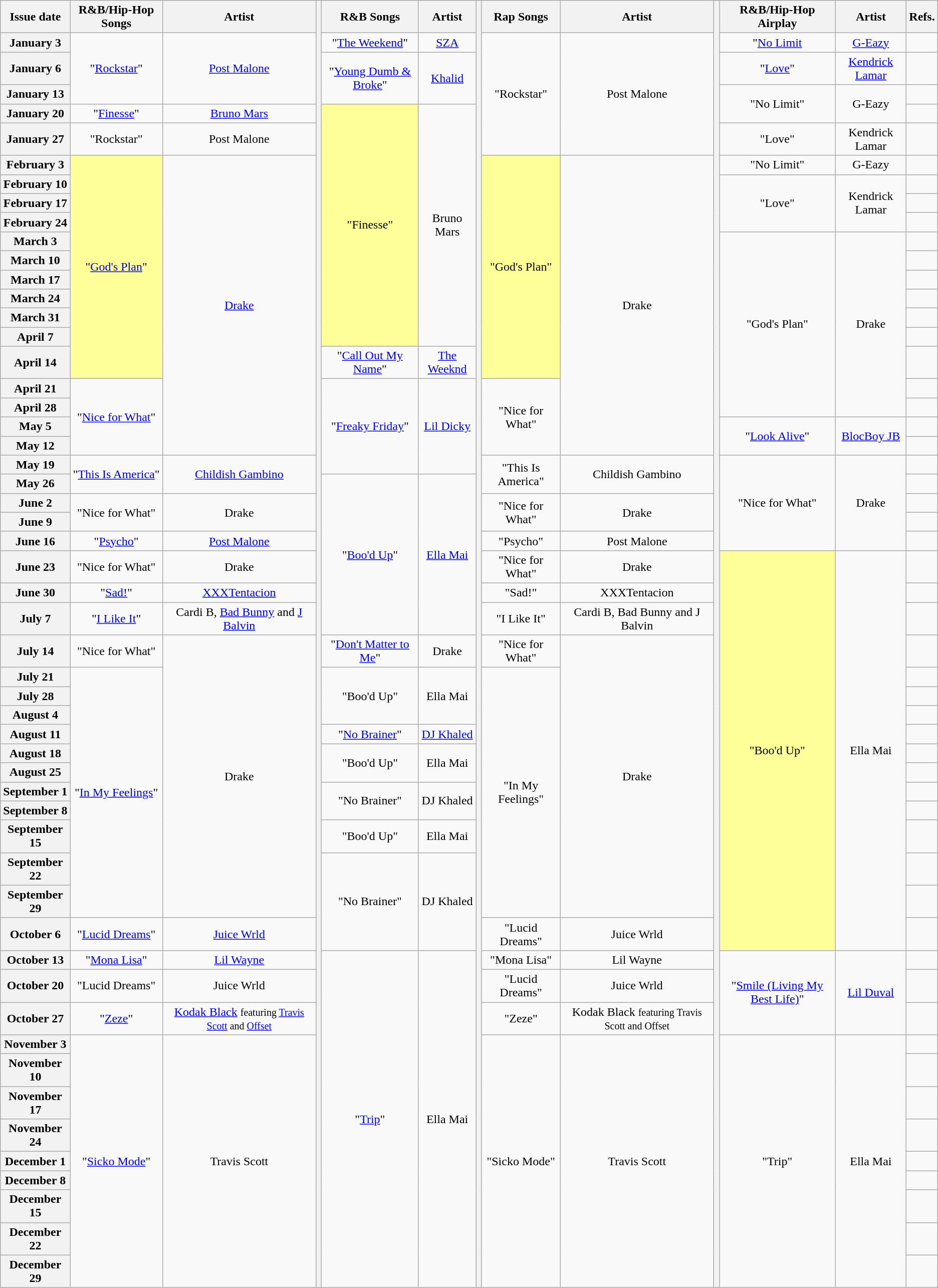<table class="wikitable plainrowheaders" style="text-align:center;">
<tr>
<th>Issue date</th>
<th>R&B/Hip-Hop Songs</th>
<th>Artist</th>
<th rowspan="54"></th>
<th>R&B Songs</th>
<th>Artist</th>
<th rowspan="54"></th>
<th>Rap Songs</th>
<th>Artist</th>
<th rowspan="54"></th>
<th>R&B/Hip-Hop Airplay</th>
<th>Artist</th>
<th>Refs.</th>
</tr>
<tr>
<th scope="row">January 3</th>
<td rowspan="3">"<a href='#'>Rockstar</a>"</td>
<td rowspan="3"><a href='#'>Post Malone</a> </td>
<td>"<a href='#'>The Weekend</a>"</td>
<td><a href='#'>SZA</a></td>
<td rowspan="5">"Rockstar"</td>
<td rowspan="5">Post Malone </td>
<td>"<a href='#'>No Limit</a></td>
<td><a href='#'>G-Eazy</a> </td>
<td></td>
</tr>
<tr>
<th scope="row">January 6</th>
<td rowspan="2">"<a href='#'>Young Dumb & Broke</a>"</td>
<td rowspan="2"><a href='#'>Khalid</a></td>
<td>"<a href='#'>Love</a>"</td>
<td><a href='#'>Kendrick Lamar</a> </td>
<td></td>
</tr>
<tr>
<th scope="row">January 13</th>
<td rowspan="2">"No Limit"</td>
<td rowspan="2">G-Eazy </td>
<td></td>
</tr>
<tr>
<th scope="row">January 20</th>
<td>"<a href='#'>Finesse</a>"</td>
<td><a href='#'>Bruno Mars</a> </td>
<td bgcolor=#FFFF99 rowspan="12">"Finesse" </td>
<td rowspan="12">Bruno Mars </td>
<td></td>
</tr>
<tr>
<th scope="row">January 27</th>
<td>"Rockstar"</td>
<td>Post Malone </td>
<td>"Love"</td>
<td>Kendrick Lamar </td>
<td></td>
</tr>
<tr>
<th scope="row">February 3</th>
<td bgcolor=#FFFF99 rowspan="11">"<a href='#'>God's Plan</a>" </td>
<td rowspan="15"><a href='#'>Drake</a></td>
<td bgcolor=#FFFF99 rowspan="11">"God's Plan" </td>
<td rowspan="15">Drake</td>
<td>"No Limit"</td>
<td>G-Eazy </td>
<td></td>
</tr>
<tr>
<th scope="row">February 10</th>
<td rowspan="3">"Love"</td>
<td rowspan="3">Kendrick Lamar </td>
<td></td>
</tr>
<tr>
<th scope="row">February 17</th>
<td></td>
</tr>
<tr>
<th scope="row">February 24</th>
<td></td>
</tr>
<tr>
<th scope="row">March 3</th>
<td rowspan="9">"God's Plan"</td>
<td rowspan="9">Drake</td>
<td></td>
</tr>
<tr>
<th scope="row">March 10</th>
<td></td>
</tr>
<tr>
<th scope="row">March 17</th>
<td></td>
</tr>
<tr>
<th scope="row">March 24</th>
<td></td>
</tr>
<tr>
<th scope="row">March 31</th>
<td></td>
</tr>
<tr>
<th scope="row">April 7</th>
<td></td>
</tr>
<tr>
<th scope="row">April 14</th>
<td>"<a href='#'>Call Out My Name</a>"</td>
<td><a href='#'>The Weeknd</a></td>
<td></td>
</tr>
<tr>
<th scope="row">April 21</th>
<td rowspan="4">"<a href='#'>Nice for What</a>"</td>
<td rowspan="5">"<a href='#'>Freaky Friday</a>"</td>
<td rowspan="5"><a href='#'>Lil Dicky</a> </td>
<td rowspan="4">"Nice for What"</td>
<td></td>
</tr>
<tr>
<th scope="row">April 28</th>
<td></td>
</tr>
<tr>
<th scope="row">May 5</th>
<td rowspan="2">"<a href='#'>Look Alive</a>"</td>
<td rowspan="2"><a href='#'>BlocBoy JB</a> </td>
<td></td>
</tr>
<tr>
<th scope="row">May 12</th>
<td></td>
</tr>
<tr>
<th scope="row">May 19</th>
<td rowspan="2">"<a href='#'>This Is America</a>"</td>
<td rowspan="2"><a href='#'>Childish Gambino</a></td>
<td rowspan="2">"This Is America"</td>
<td rowspan="2">Childish Gambino</td>
<td rowspan="5">"Nice for What"</td>
<td rowspan="5">Drake</td>
<td></td>
</tr>
<tr>
<th scope="row">May 26</th>
<td rowspan="7">"<a href='#'>Boo'd Up</a>"</td>
<td rowspan="7"><a href='#'>Ella Mai</a></td>
<td></td>
</tr>
<tr>
<th scope="row">June 2</th>
<td rowspan="2">"Nice for What"</td>
<td rowspan="2">Drake</td>
<td rowspan="2">"Nice for What"</td>
<td rowspan="2">Drake</td>
<td></td>
</tr>
<tr>
<th scope="row">June 9</th>
<td></td>
</tr>
<tr>
<th scope="row">June 16</th>
<td>"<a href='#'>Psycho</a>"</td>
<td><a href='#'>Post Malone</a> </td>
<td>"Psycho"</td>
<td>Post Malone </td>
<td></td>
</tr>
<tr>
<th scope="row">June 23</th>
<td>"Nice for What"</td>
<td>Drake</td>
<td>"Nice for What"</td>
<td>Drake</td>
<td bgcolor=#FFFF99 rowspan="16">"Boo'd Up" </td>
<td rowspan="16">Ella Mai</td>
<td></td>
</tr>
<tr>
<th scope="row">June 30</th>
<td>"<a href='#'>Sad!</a>"</td>
<td><a href='#'>XXXTentacion</a></td>
<td>"Sad!"</td>
<td>XXXTentacion</td>
<td></td>
</tr>
<tr>
<th scope="row">July 7</th>
<td>"<a href='#'>I Like It</a>"</td>
<td>Cardi B, <a href='#'>Bad Bunny</a> and <a href='#'>J Balvin</a></td>
<td>"I Like It"</td>
<td>Cardi B, Bad Bunny and J Balvin</td>
<td></td>
</tr>
<tr>
<th scope="row">July 14</th>
<td>"Nice for What"</td>
<td rowspan="12">Drake</td>
<td>"<a href='#'>Don't Matter to Me</a>"</td>
<td>Drake </td>
<td>"Nice for What"</td>
<td rowspan="12">Drake</td>
<td></td>
</tr>
<tr>
<th scope="row">July 21</th>
<td rowspan="11">"<a href='#'>In My Feelings</a>"</td>
<td rowspan="3">"Boo'd Up"</td>
<td rowspan="3">Ella Mai</td>
<td rowspan="11">"In My Feelings"</td>
<td></td>
</tr>
<tr>
<th scope="row">July 28</th>
<td></td>
</tr>
<tr>
<th scope="row">August 4</th>
<td></td>
</tr>
<tr>
<th scope="row">August 11</th>
<td>"<a href='#'>No Brainer</a>"</td>
<td><a href='#'>DJ Khaled</a> </td>
<td></td>
</tr>
<tr>
<th scope="row">August 18</th>
<td rowspan="2">"Boo'd Up"</td>
<td rowspan="2">Ella Mai</td>
<td></td>
</tr>
<tr>
<th scope="row">August 25</th>
<td></td>
</tr>
<tr>
<th scope="row">September 1</th>
<td rowspan="2">"No Brainer"</td>
<td rowspan="2">DJ Khaled </td>
<td></td>
</tr>
<tr>
<th scope="row">September 8</th>
<td></td>
</tr>
<tr>
<th scope="row">September 15</th>
<td>"Boo'd Up"</td>
<td>Ella Mai</td>
<td></td>
</tr>
<tr>
<th scope="row">September 22</th>
<td rowspan="3">"No Brainer"</td>
<td rowspan="3">DJ Khaled </td>
<td></td>
</tr>
<tr>
<th scope="row">September 29</th>
<td></td>
</tr>
<tr>
<th scope="row">October 6</th>
<td>"<a href='#'>Lucid Dreams</a>"</td>
<td><a href='#'>Juice Wrld</a></td>
<td>"Lucid Dreams"</td>
<td>Juice Wrld</td>
<td></td>
</tr>
<tr>
<th scope="row">October 13</th>
<td>"<a href='#'>Mona Lisa</a>"</td>
<td><a href='#'>Lil Wayne</a> </td>
<td rowspan="12">"<a href='#'>Trip</a>"</td>
<td rowspan="12">Ella Mai</td>
<td>"Mona Lisa"</td>
<td>Lil Wayne </td>
<td rowspan="3">"<a href='#'>Smile (Living My Best Life)</a>"</td>
<td rowspan="3"><a href='#'>Lil Duval</a> </td>
<td></td>
</tr>
<tr>
<th scope="row">October 20</th>
<td>"Lucid Dreams"</td>
<td>Juice Wrld</td>
<td>"Lucid Dreams"</td>
<td>Juice Wrld</td>
<td></td>
</tr>
<tr>
<th scope="row">October 27</th>
<td>"<a href='#'>Zeze</a>"</td>
<td><a href='#'>Kodak Black</a> <small>featuring <a href='#'>Travis Scott</a> and <a href='#'>Offset</a></small></td>
<td>"Zeze"</td>
<td>Kodak Black <small>featuring Travis Scott and Offset</small></td>
<td></td>
</tr>
<tr>
<th scope="row">November 3</th>
<td rowspan="9">"<a href='#'>Sicko Mode</a>"</td>
<td rowspan="9">Travis Scott</td>
<td rowspan="9">"Sicko Mode"</td>
<td rowspan="9">Travis Scott</td>
<td rowspan="9">"Trip"</td>
<td rowspan="9">Ella Mai</td>
<td></td>
</tr>
<tr>
<th scope="row">November 10</th>
<td></td>
</tr>
<tr>
<th scope="row">November 17</th>
<td></td>
</tr>
<tr>
<th scope="row">November 24</th>
<td></td>
</tr>
<tr>
<th scope="row">December 1</th>
<td></td>
</tr>
<tr>
<th scope="row">December 8</th>
<td></td>
</tr>
<tr>
<th scope="row">December 15</th>
<td></td>
</tr>
<tr>
<th scope="row">December 22</th>
<td></td>
</tr>
<tr>
<th scope="row">December 29</th>
<td></td>
</tr>
</table>
